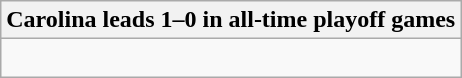<table class="wikitable collapsible collapsed">
<tr>
<th>Carolina leads 1–0 in all-time playoff games</th>
</tr>
<tr>
<td><br></td>
</tr>
</table>
